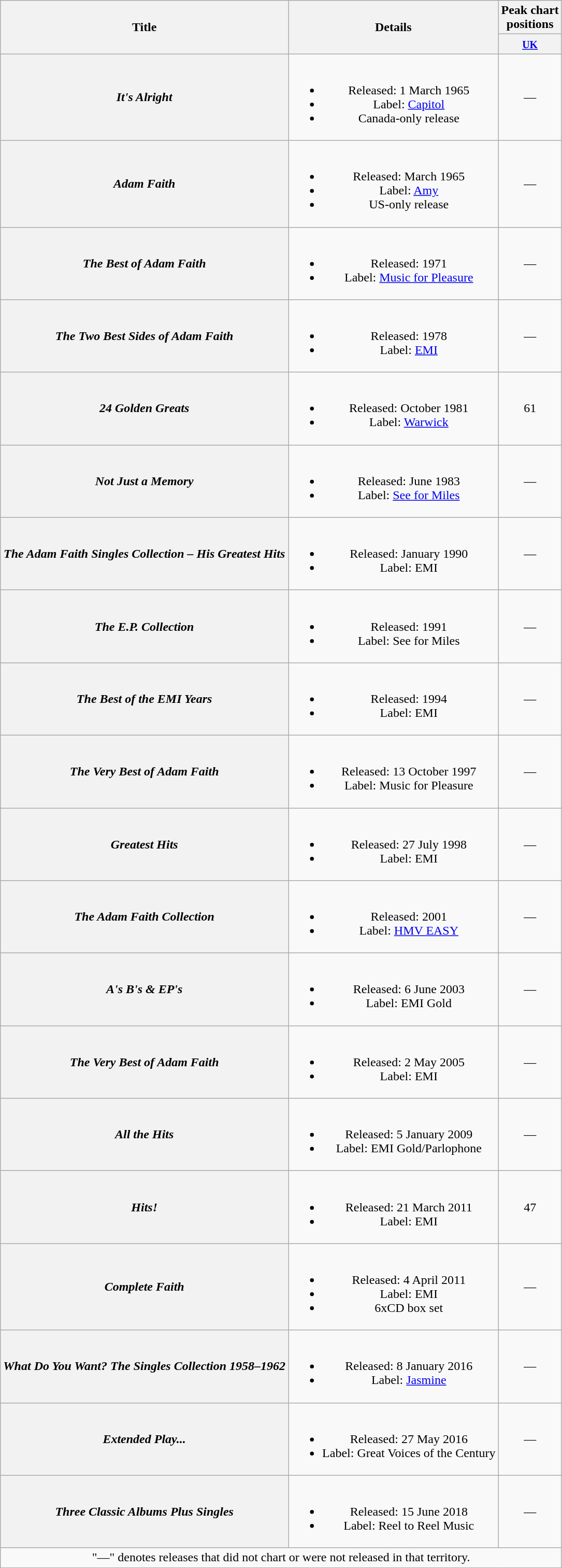<table class="wikitable plainrowheaders" style="text-align:center;">
<tr>
<th scope="col" rowspan="2">Title</th>
<th scope="col" rowspan="2">Details</th>
<th scope="col">Peak chart<br>positions</th>
</tr>
<tr>
<th><small><a href='#'>UK</a></small><br></th>
</tr>
<tr>
<th scope="row"><em>It's Alright</em></th>
<td><br><ul><li>Released: 1 March 1965</li><li>Label: <a href='#'>Capitol</a></li><li>Canada-only release</li></ul></td>
<td>—</td>
</tr>
<tr>
<th scope="row"><em>Adam Faith</em></th>
<td><br><ul><li>Released: March 1965</li><li>Label: <a href='#'>Amy</a></li><li>US-only release</li></ul></td>
<td>—</td>
</tr>
<tr>
<th scope="row"><em>The Best of Adam Faith</em></th>
<td><br><ul><li>Released: 1971</li><li>Label: <a href='#'>Music for Pleasure</a></li></ul></td>
<td>—</td>
</tr>
<tr>
<th scope="row"><em>The Two Best Sides of Adam Faith</em></th>
<td><br><ul><li>Released: 1978</li><li>Label: <a href='#'>EMI</a></li></ul></td>
<td>—</td>
</tr>
<tr>
<th scope="row"><em>24 Golden Greats</em></th>
<td><br><ul><li>Released: October 1981</li><li>Label: <a href='#'>Warwick</a></li></ul></td>
<td>61</td>
</tr>
<tr>
<th scope="row"><em>Not Just a Memory</em></th>
<td><br><ul><li>Released: June 1983</li><li>Label: <a href='#'>See for Miles</a></li></ul></td>
<td>—</td>
</tr>
<tr>
<th scope="row"><em>The Adam Faith Singles Collection – His Greatest Hits</em></th>
<td><br><ul><li>Released: January 1990</li><li>Label: EMI</li></ul></td>
<td>—</td>
</tr>
<tr>
<th scope="row"><em>The E.P. Collection</em></th>
<td><br><ul><li>Released: 1991</li><li>Label: See for Miles</li></ul></td>
<td>—</td>
</tr>
<tr>
<th scope="row"><em>The Best of the EMI Years</em></th>
<td><br><ul><li>Released: 1994</li><li>Label: EMI</li></ul></td>
<td>—</td>
</tr>
<tr>
<th scope="row"><em>The Very Best of Adam Faith</em></th>
<td><br><ul><li>Released: 13 October 1997</li><li>Label: Music for Pleasure</li></ul></td>
<td>—</td>
</tr>
<tr>
<th scope="row"><em>Greatest Hits</em></th>
<td><br><ul><li>Released: 27 July 1998</li><li>Label: EMI</li></ul></td>
<td>—</td>
</tr>
<tr>
<th scope="row"><em>The Adam Faith Collection</em></th>
<td><br><ul><li>Released: 2001</li><li>Label: <a href='#'>HMV EASY</a></li></ul></td>
<td>—</td>
</tr>
<tr>
<th scope="row"><em>A's B's & EP's</em></th>
<td><br><ul><li>Released: 6 June 2003</li><li>Label: EMI Gold</li></ul></td>
<td>—</td>
</tr>
<tr>
<th scope="row"><em>The Very Best of Adam Faith</em></th>
<td><br><ul><li>Released: 2 May 2005</li><li>Label: EMI</li></ul></td>
<td>—</td>
</tr>
<tr>
<th scope="row"><em>All the Hits</em></th>
<td><br><ul><li>Released: 5 January 2009</li><li>Label: EMI Gold/Parlophone</li></ul></td>
<td>—</td>
</tr>
<tr>
<th scope="row"><em>Hits!</em></th>
<td><br><ul><li>Released: 21 March 2011</li><li>Label: EMI</li></ul></td>
<td>47</td>
</tr>
<tr>
<th scope="row"><em>Complete Faith</em></th>
<td><br><ul><li>Released: 4 April 2011</li><li>Label: EMI</li><li>6xCD box set</li></ul></td>
<td>—</td>
</tr>
<tr>
<th scope="row"><em>What Do You Want? The Singles Collection 1958–1962</em></th>
<td><br><ul><li>Released: 8 January 2016</li><li>Label: <a href='#'>Jasmine</a></li></ul></td>
<td>—</td>
</tr>
<tr>
<th scope="row"><em>Extended Play...</em></th>
<td><br><ul><li>Released: 27 May 2016</li><li>Label: Great Voices of the Century</li></ul></td>
<td>—</td>
</tr>
<tr>
<th scope="row"><em>Three Classic Albums Plus Singles</em></th>
<td><br><ul><li>Released: 15 June 2018</li><li>Label: Reel to Reel Music</li></ul></td>
<td>—</td>
</tr>
<tr>
<td colspan="3">"—" denotes releases that did not chart or were not released in that territory.</td>
</tr>
</table>
